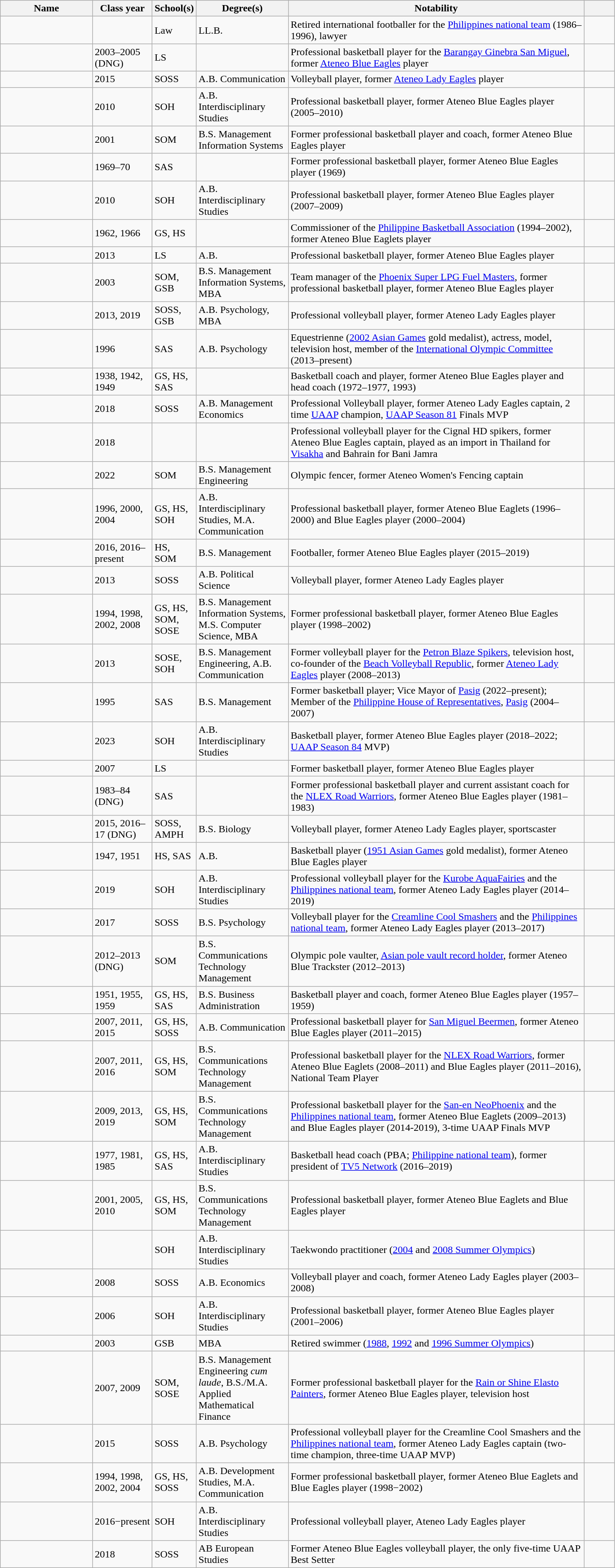<table class="wikitable sortable" style="width:77%">
<tr>
<th style="width:15%;">Name</th>
<th style="width:5%;">Class year</th>
<th style="width:5%;">School(s)</th>
<th style="width:15%;">Degree(s)</th>
<th style="width:*;" class="unsortable">Notability</th>
<th style="width:5%;" class="unsortable"></th>
</tr>
<tr>
<td></td>
<td></td>
<td>Law</td>
<td>LL.B.</td>
<td>Retired international footballer for the <a href='#'>Philippines national team</a> (1986–1996), lawyer</td>
<td></td>
</tr>
<tr>
<td></td>
<td>2003–2005 (DNG)</td>
<td>LS</td>
<td></td>
<td>Professional basketball player for the <a href='#'>Barangay Ginebra San Miguel</a>, former <a href='#'>Ateneo Blue Eagles</a> player</td>
<td></td>
</tr>
<tr>
<td></td>
<td>2015</td>
<td>SOSS</td>
<td>A.B. Communication</td>
<td>Volleyball player, former <a href='#'>Ateneo Lady Eagles</a> player</td>
<td></td>
</tr>
<tr>
<td></td>
<td>2010</td>
<td>SOH</td>
<td>A.B. Interdisciplinary Studies</td>
<td>Professional basketball player, former Ateneo Blue Eagles player (2005–2010)</td>
<td></td>
</tr>
<tr>
<td></td>
<td>2001</td>
<td>SOM</td>
<td>B.S. Management Information Systems</td>
<td>Former professional basketball player and coach, former Ateneo Blue Eagles player</td>
<td></td>
</tr>
<tr>
<td></td>
<td>1969–70</td>
<td>SAS</td>
<td></td>
<td>Former professional basketball player, former Ateneo Blue Eagles player (1969)</td>
<td></td>
</tr>
<tr>
<td></td>
<td>2010</td>
<td>SOH</td>
<td>A.B. Interdisciplinary Studies</td>
<td>Professional basketball player, former Ateneo Blue Eagles player (2007–2009)</td>
<td></td>
</tr>
<tr>
<td></td>
<td>1962, 1966</td>
<td>GS, HS</td>
<td></td>
<td>Commissioner of the <a href='#'>Philippine Basketball Association</a> (1994–2002), former Ateneo Blue Eaglets player</td>
<td></td>
</tr>
<tr>
<td></td>
<td>2013</td>
<td>LS</td>
<td>A.B.</td>
<td>Professional basketball player, former Ateneo Blue Eagles player</td>
<td></td>
</tr>
<tr>
<td></td>
<td>2003</td>
<td>SOM, GSB</td>
<td>B.S. Management Information Systems, MBA</td>
<td>Team manager of the <a href='#'>Phoenix Super LPG Fuel Masters</a>, former professional basketball player, former Ateneo Blue Eagles player</td>
<td></td>
</tr>
<tr>
<td></td>
<td>2013, 2019</td>
<td>SOSS, GSB</td>
<td>A.B. Psychology, MBA</td>
<td>Professional volleyball player, former Ateneo Lady Eagles player</td>
<td></td>
</tr>
<tr>
<td></td>
<td>1996</td>
<td>SAS</td>
<td>A.B. Psychology</td>
<td>Equestrienne (<a href='#'>2002 Asian Games</a> gold medalist), actress, model, television host, member of the <a href='#'>International Olympic Committee</a> (2013–present)</td>
<td></td>
</tr>
<tr>
<td></td>
<td>1938, 1942, 1949</td>
<td>GS, HS, SAS</td>
<td></td>
<td>Basketball coach and player, former Ateneo Blue Eagles player and head coach (1972–1977, 1993)</td>
<td></td>
</tr>
<tr>
<td></td>
<td>2018</td>
<td>SOSS</td>
<td>A.B. Management Economics</td>
<td>Professional Volleyball player, former Ateneo Lady Eagles captain, 2 time <a href='#'>UAAP</a> champion, <a href='#'>UAAP Season 81</a> Finals MVP</td>
<td></td>
</tr>
<tr>
<td></td>
<td>2018</td>
<td></td>
<td></td>
<td>Professional volleyball player for the Cignal HD spikers, former Ateneo Blue Eagles captain, played as an import in Thailand for <a href='#'>Visakha</a> and Bahrain for Bani Jamra</td>
<td></td>
</tr>
<tr>
<td></td>
<td>2022</td>
<td>SOM</td>
<td>B.S. Management Engineering</td>
<td>Olympic fencer, former Ateneo Women's Fencing captain</td>
<td></td>
</tr>
<tr>
<td></td>
<td>1996, 2000, 2004</td>
<td>GS, HS, SOH</td>
<td>A.B. Interdisciplinary Studies, M.A. Communication</td>
<td>Professional basketball player, former Ateneo Blue Eaglets (1996–2000) and Blue Eagles player (2000–2004)</td>
<td></td>
</tr>
<tr>
<td></td>
<td>2016, 2016–present</td>
<td>HS, SOM</td>
<td>B.S. Management</td>
<td>Footballer, former Ateneo Blue Eagles player (2015–2019)</td>
<td></td>
</tr>
<tr>
<td></td>
<td>2013</td>
<td>SOSS</td>
<td>A.B. Political Science</td>
<td>Volleyball player, former Ateneo Lady Eagles player</td>
<td></td>
</tr>
<tr>
<td></td>
<td>1994, 1998, 2002, 2008</td>
<td>GS, HS, SOM, SOSE</td>
<td>B.S. Management Information Systems, M.S. Computer Science, MBA</td>
<td>Former professional basketball player, former Ateneo Blue Eagles player (1998–2002)</td>
<td></td>
</tr>
<tr>
<td></td>
<td>2013</td>
<td>SOSE, SOH</td>
<td>B.S. Management Engineering, A.B. Communication</td>
<td>Former volleyball player for the <a href='#'>Petron Blaze Spikers</a>, television host, co-founder of the <a href='#'>Beach Volleyball Republic</a>, former <a href='#'>Ateneo Lady Eagles</a> player (2008–2013)</td>
<td></td>
</tr>
<tr>
<td></td>
<td>1995</td>
<td>SAS</td>
<td>B.S. Management</td>
<td>Former basketball player; Vice Mayor of <a href='#'>Pasig</a> (2022–present); Member of the <a href='#'>Philippine House of Representatives</a>, <a href='#'>Pasig</a> (2004–2007)</td>
<td></td>
</tr>
<tr>
<td></td>
<td>2023</td>
<td>SOH</td>
<td>A.B. Interdisciplinary Studies</td>
<td>Basketball player, former Ateneo Blue Eagles player (2018–2022; <a href='#'>UAAP Season 84</a> MVP)</td>
<td></td>
</tr>
<tr>
<td></td>
<td>2007</td>
<td>LS</td>
<td></td>
<td>Former basketball player, former Ateneo Blue Eagles player</td>
<td></td>
</tr>
<tr>
<td></td>
<td>1983–84 (DNG)</td>
<td>SAS</td>
<td></td>
<td>Former professional basketball player and current assistant coach for the <a href='#'>NLEX Road Warriors</a>, former Ateneo Blue Eagles player (1981–1983)</td>
<td></td>
</tr>
<tr>
<td></td>
<td>2015, 2016–17 (DNG)</td>
<td>SOSS, AMPH</td>
<td>B.S. Biology</td>
<td>Volleyball player, former Ateneo Lady Eagles player, sportscaster</td>
<td></td>
</tr>
<tr>
<td></td>
<td>1947, 1951</td>
<td>HS, SAS</td>
<td>A.B.</td>
<td>Basketball player (<a href='#'>1951 Asian Games</a> gold medalist), former Ateneo Blue Eagles player</td>
<td></td>
</tr>
<tr>
<td></td>
<td>2019</td>
<td>SOH</td>
<td>A.B. Interdisciplinary Studies</td>
<td>Professional volleyball player for the <a href='#'>Kurobe AquaFairies</a> and the <a href='#'>Philippines national team</a>, former Ateneo Lady Eagles player (2014–2019)</td>
<td></td>
</tr>
<tr>
<td></td>
<td>2017</td>
<td>SOSS</td>
<td>B.S. Psychology</td>
<td>Volleyball player for the <a href='#'>Creamline Cool Smashers</a> and the <a href='#'>Philippines national team</a>, former Ateneo Lady Eagles player (2013–2017)</td>
<td></td>
</tr>
<tr>
<td></td>
<td>2012–2013 (DNG)</td>
<td>SOM</td>
<td>B.S. Communications Technology Management</td>
<td>Olympic pole vaulter, <a href='#'>Asian pole vault record holder</a>, former Ateneo Blue Trackster (2012–2013)</td>
<td></td>
</tr>
<tr>
<td></td>
<td>1951, 1955, 1959</td>
<td>GS, HS, SAS</td>
<td>B.S. Business Administration</td>
<td>Basketball player and coach, former Ateneo Blue Eagles player (1957–1959)</td>
<td></td>
</tr>
<tr>
<td></td>
<td>2007, 2011, 2015</td>
<td>GS, HS, SOSS</td>
<td>A.B. Communication</td>
<td>Professional basketball player for <a href='#'>San Miguel Beermen</a>, former Ateneo Blue Eagles player (2011–2015)</td>
<td></td>
</tr>
<tr>
<td></td>
<td>2007, 2011, 2016</td>
<td>GS, HS, SOM</td>
<td>B.S. Communications Technology Management</td>
<td>Professional basketball player for the <a href='#'>NLEX Road Warriors</a>, former Ateneo Blue Eaglets (2008–2011) and Blue Eagles player (2011–2016), National Team Player</td>
<td></td>
</tr>
<tr>
<td></td>
<td>2009, 2013, 2019</td>
<td>GS, HS, SOM</td>
<td>B.S. Communications Technology Management</td>
<td>Professional basketball player for the <a href='#'>San-en NeoPhoenix</a> and the <a href='#'>Philippines national team</a>, former Ateneo Blue Eaglets (2009–2013) and Blue Eagles player (2014-2019), 3-time UAAP Finals MVP</td>
<td></td>
</tr>
<tr>
<td></td>
<td>1977, 1981, 1985</td>
<td>GS, HS, SAS</td>
<td>A.B. Interdisciplinary Studies</td>
<td>Basketball head coach (PBA; <a href='#'>Philippine national team</a>), former president of <a href='#'>TV5 Network</a> (2016–2019)</td>
<td></td>
</tr>
<tr>
<td></td>
<td>2001, 2005, 2010</td>
<td>GS, HS, SOM</td>
<td>B.S. Communications Technology Management</td>
<td>Professional basketball player, former Ateneo Blue Eaglets and Blue Eagles player</td>
<td></td>
</tr>
<tr>
<td></td>
<td></td>
<td>SOH</td>
<td>A.B. Interdisciplinary Studies</td>
<td>Taekwondo practitioner (<a href='#'>2004</a> and <a href='#'>2008 Summer Olympics</a>)</td>
<td></td>
</tr>
<tr>
<td></td>
<td>2008</td>
<td>SOSS</td>
<td>A.B. Economics</td>
<td>Volleyball player and coach, former Ateneo Lady Eagles player (2003–2008)</td>
<td></td>
</tr>
<tr>
<td></td>
<td>2006</td>
<td>SOH</td>
<td>A.B. Interdisciplinary Studies</td>
<td>Professional basketball player, former Ateneo Blue Eagles player (2001–2006)</td>
<td></td>
</tr>
<tr>
<td></td>
<td>2003</td>
<td>GSB</td>
<td>MBA</td>
<td>Retired swimmer (<a href='#'>1988</a>, <a href='#'>1992</a> and <a href='#'>1996 Summer Olympics</a>)</td>
<td></td>
</tr>
<tr>
<td></td>
<td>2007, 2009</td>
<td>SOM, SOSE</td>
<td>B.S. Management Engineering <em>cum laude</em>, B.S./M.A. Applied Mathematical Finance</td>
<td>Former professional basketball player for the <a href='#'>Rain or Shine Elasto Painters</a>, former Ateneo Blue Eagles player, television host</td>
<td></td>
</tr>
<tr>
<td></td>
<td>2015</td>
<td>SOSS</td>
<td>A.B. Psychology</td>
<td>Professional volleyball player for the Creamline Cool Smashers and the <a href='#'>Philippines national team</a>, former Ateneo Lady Eagles captain (two-time champion, three-time UAAP MVP)</td>
<td></td>
</tr>
<tr>
<td></td>
<td>1994, 1998, 2002, 2004</td>
<td>GS, HS, SOSS</td>
<td>A.B. Development Studies, M.A. Communication</td>
<td>Former professional basketball player, former Ateneo Blue Eaglets and Blue Eagles player (1998−2002)</td>
<td></td>
</tr>
<tr>
<td></td>
<td>2016−present</td>
<td>SOH</td>
<td>A.B. Interdisciplinary Studies</td>
<td>Professional volleyball player, Ateneo Lady Eagles player</td>
<td></td>
</tr>
<tr>
<td></td>
<td>2018</td>
<td>SOSS</td>
<td>AB European Studies</td>
<td>Former Ateneo Blue Eagles volleyball player, the only five-time UAAP Best Setter</td>
<td></td>
</tr>
</table>
